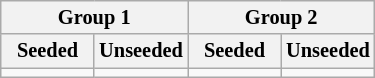<table class="wikitable" style="font-size:85%">
<tr>
<th colspan=2>Group 1</th>
<th colspan=2>Group 2</th>
</tr>
<tr>
<th width=25%>Seeded</th>
<th width=25%>Unseeded</th>
<th width=25%>Seeded</th>
<th width=25%>Unseeded</th>
</tr>
<tr>
<td valign=top></td>
<td valign=top></td>
<td valign=top></td>
<td valign=top></td>
</tr>
</table>
